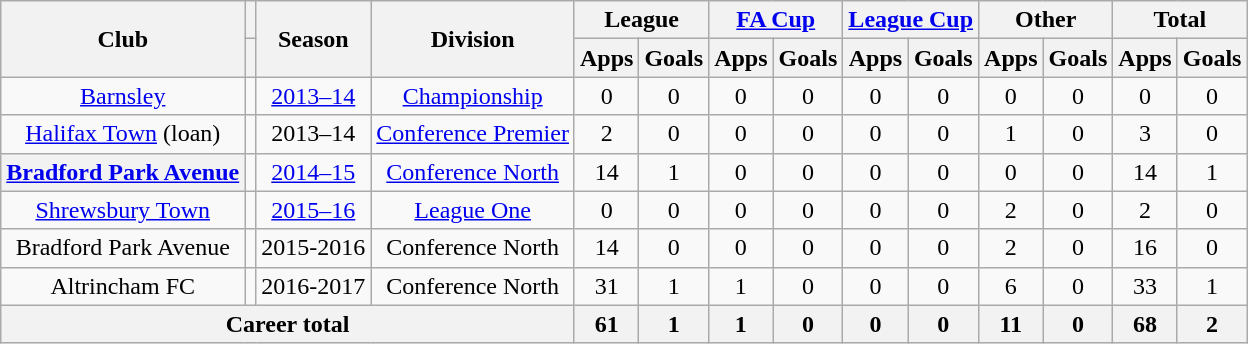<table class="wikitable" style="text-align: center;">
<tr>
<th rowspan="2">Club</th>
<th></th>
<th rowspan="2">Season</th>
<th rowspan="2">Division</th>
<th colspan="2">League</th>
<th colspan="2"><a href='#'>FA Cup</a></th>
<th colspan="2"><a href='#'>League Cup</a></th>
<th colspan="2">Other</th>
<th colspan="2">Total</th>
</tr>
<tr>
<th></th>
<th>Apps</th>
<th>Goals</th>
<th>Apps</th>
<th>Goals</th>
<th>Apps</th>
<th>Goals</th>
<th>Apps</th>
<th>Goals</th>
<th>Apps</th>
<th>Goals</th>
</tr>
<tr>
<td valign="center"><a href='#'>Barnsley</a></td>
<td></td>
<td><a href='#'>2013–14</a></td>
<td valign="center"><a href='#'>Championship</a></td>
<td>0</td>
<td>0</td>
<td>0</td>
<td>0</td>
<td>0</td>
<td>0</td>
<td>0</td>
<td>0</td>
<td>0</td>
<td>0</td>
</tr>
<tr>
<td valign="center"><a href='#'>Halifax Town</a> (loan)</td>
<td></td>
<td>2013–14</td>
<td valign="center"><a href='#'>Conference Premier</a></td>
<td>2</td>
<td>0</td>
<td>0</td>
<td>0</td>
<td>0</td>
<td>0</td>
<td>1</td>
<td>0</td>
<td>3</td>
<td>0</td>
</tr>
<tr>
<th valign="center"><a href='#'>Bradford Park Avenue</a></th>
<td></td>
<td><a href='#'>2014–15</a></td>
<td valign="center"><a href='#'>Conference North</a></td>
<td>14</td>
<td>1</td>
<td>0</td>
<td>0</td>
<td>0</td>
<td>0</td>
<td>0</td>
<td>0</td>
<td>14</td>
<td>1</td>
</tr>
<tr>
<td valign="center"><a href='#'>Shrewsbury Town</a></td>
<td></td>
<td><a href='#'>2015–16</a></td>
<td><a href='#'>League One</a></td>
<td>0</td>
<td>0</td>
<td>0</td>
<td>0</td>
<td>0</td>
<td>0</td>
<td>2</td>
<td>0</td>
<td>2</td>
<td>0</td>
</tr>
<tr>
<td>Bradford Park Avenue</td>
<td></td>
<td>2015-2016</td>
<td>Conference North</td>
<td>14</td>
<td>0</td>
<td>0</td>
<td>0</td>
<td>0</td>
<td>0</td>
<td>2</td>
<td>0</td>
<td>16</td>
<td>0</td>
</tr>
<tr>
<td>Altrincham FC</td>
<td></td>
<td>2016-2017</td>
<td>Conference North</td>
<td>31</td>
<td>1</td>
<td>1</td>
<td>0</td>
<td>0</td>
<td>0</td>
<td>6</td>
<td>0</td>
<td>33</td>
<td>1</td>
</tr>
<tr>
<th colspan="4">Career total</th>
<th>61</th>
<th>1</th>
<th>1</th>
<th>0</th>
<th>0</th>
<th>0</th>
<th>11</th>
<th>0</th>
<th>68</th>
<th>2</th>
</tr>
</table>
